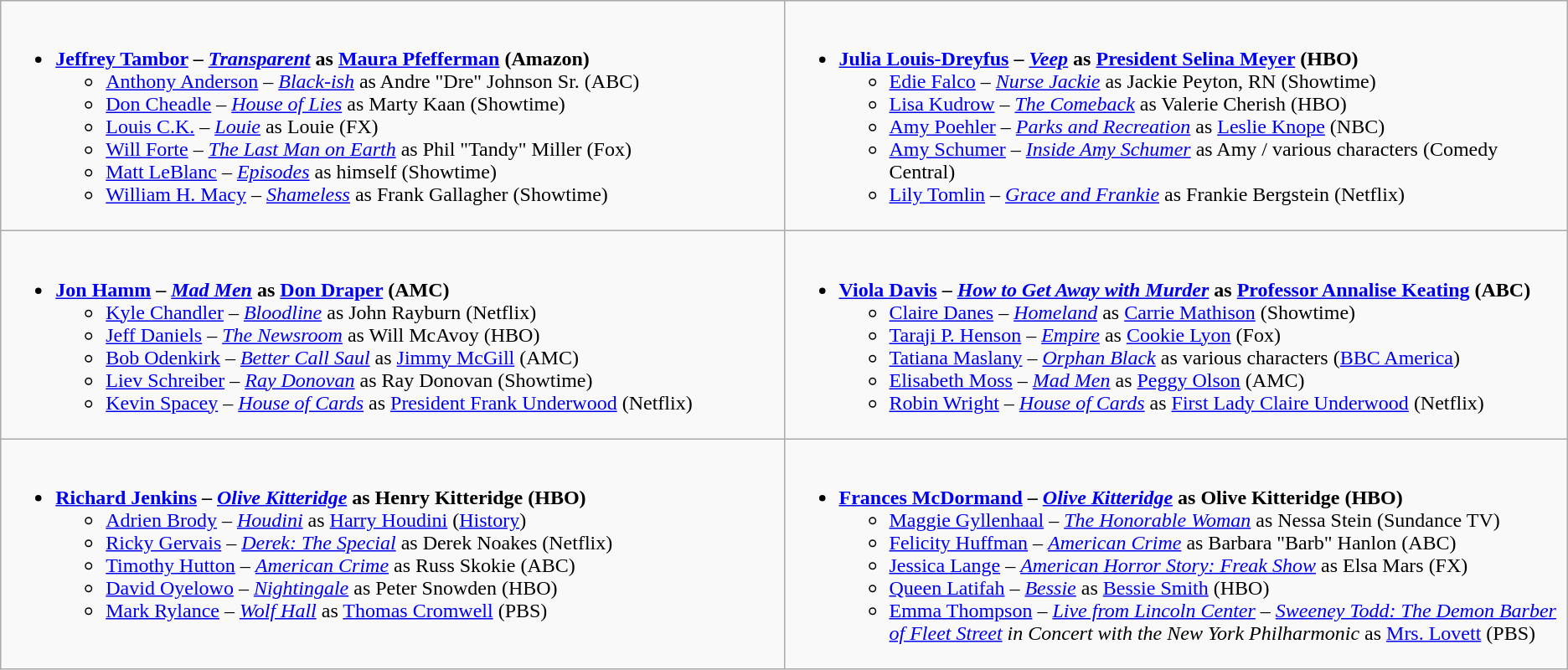<table class="wikitable">
<tr>
<td style="vertical-align:top;" width="50%"><br><ul><li><strong><a href='#'>Jeffrey Tambor</a> – <em><a href='#'>Transparent</a></em> as <a href='#'>Maura Pfefferman</a> (Amazon)</strong><ul><li><a href='#'>Anthony Anderson</a> – <em><a href='#'>Black-ish</a></em> as Andre "Dre" Johnson Sr. (ABC)</li><li><a href='#'>Don Cheadle</a> – <em><a href='#'>House of Lies</a></em> as Marty Kaan (Showtime)</li><li><a href='#'>Louis C.K.</a> – <em><a href='#'>Louie</a></em> as Louie (FX)</li><li><a href='#'>Will Forte</a> – <em><a href='#'>The Last Man on Earth</a></em> as Phil "Tandy" Miller (Fox)</li><li><a href='#'>Matt LeBlanc</a> – <em><a href='#'>Episodes</a></em> as himself (Showtime)</li><li><a href='#'>William H. Macy</a> – <em><a href='#'>Shameless</a></em> as Frank Gallagher (Showtime)</li></ul></li></ul></td>
<td style="vertical-align:top;" width="50%"><br><ul><li><strong><a href='#'>Julia Louis-Dreyfus</a> – <em><a href='#'>Veep</a></em> as <a href='#'>President Selina Meyer</a> (HBO)</strong><ul><li><a href='#'>Edie Falco</a> – <em><a href='#'>Nurse Jackie</a></em> as Jackie Peyton, RN (Showtime)</li><li><a href='#'>Lisa Kudrow</a> – <em><a href='#'>The Comeback</a></em> as Valerie Cherish (HBO)</li><li><a href='#'>Amy Poehler</a> – <em><a href='#'>Parks and Recreation</a></em> as <a href='#'>Leslie Knope</a> (NBC)</li><li><a href='#'>Amy Schumer</a> – <em><a href='#'>Inside Amy Schumer</a></em> as Amy / various characters (Comedy Central)</li><li><a href='#'>Lily Tomlin</a> – <em><a href='#'>Grace and Frankie</a></em> as Frankie Bergstein (Netflix)</li></ul></li></ul></td>
</tr>
<tr>
<td style="vertical-align:top;" width="50%"><br><ul><li><strong><a href='#'>Jon Hamm</a> – <em><a href='#'>Mad Men</a></em> as <a href='#'>Don Draper</a> (AMC)</strong><ul><li><a href='#'>Kyle Chandler</a> – <em><a href='#'>Bloodline</a></em> as John Rayburn (Netflix)</li><li><a href='#'>Jeff Daniels</a> – <em><a href='#'>The Newsroom</a></em> as Will McAvoy (HBO)</li><li><a href='#'>Bob Odenkirk</a> – <em><a href='#'>Better Call Saul</a></em> as <a href='#'>Jimmy McGill</a> (AMC)</li><li><a href='#'>Liev Schreiber</a> – <em><a href='#'>Ray Donovan</a></em> as Ray Donovan (Showtime)</li><li><a href='#'>Kevin Spacey</a> – <em><a href='#'>House of Cards</a></em> as <a href='#'>President Frank Underwood</a> (Netflix)</li></ul></li></ul></td>
<td style="vertical-align:top;" width="50%"><br><ul><li><strong><a href='#'>Viola Davis</a> – <em><a href='#'>How to Get Away with Murder</a></em> as <a href='#'>Professor Annalise Keating</a> (ABC)</strong><ul><li><a href='#'>Claire Danes</a> – <em><a href='#'>Homeland</a></em> as <a href='#'>Carrie Mathison</a> (Showtime)</li><li><a href='#'>Taraji P. Henson</a> – <em><a href='#'>Empire</a></em> as <a href='#'>Cookie Lyon</a> (Fox)</li><li><a href='#'>Tatiana Maslany</a> – <em><a href='#'>Orphan Black</a></em> as various characters (<a href='#'>BBC America</a>)</li><li><a href='#'>Elisabeth Moss</a> – <em><a href='#'>Mad Men</a></em> as <a href='#'>Peggy Olson</a> (AMC)</li><li><a href='#'>Robin Wright</a> – <em><a href='#'>House of Cards</a></em> as <a href='#'>First Lady Claire Underwood</a> (Netflix)</li></ul></li></ul></td>
</tr>
<tr>
<td style="vertical-align:top;" width="50%"><br><ul><li><strong><a href='#'>Richard Jenkins</a> – <em><a href='#'>Olive Kitteridge</a></em> as Henry Kitteridge (HBO)</strong><ul><li><a href='#'>Adrien Brody</a> – <em><a href='#'>Houdini</a></em> as <a href='#'>Harry Houdini</a> (<a href='#'>History</a>)</li><li><a href='#'>Ricky Gervais</a> – <em><a href='#'>Derek: The Special</a></em> as Derek Noakes (Netflix)</li><li><a href='#'>Timothy Hutton</a> – <em><a href='#'>American Crime</a></em> as Russ Skokie (ABC)</li><li><a href='#'>David Oyelowo</a> – <em><a href='#'>Nightingale</a></em> as Peter Snowden (HBO)</li><li><a href='#'>Mark Rylance</a> – <em><a href='#'>Wolf Hall</a></em> as <a href='#'>Thomas Cromwell</a> (PBS)</li></ul></li></ul></td>
<td style="vertical-align:top;" width="50%"><br><ul><li><strong><a href='#'>Frances McDormand</a> – <em><a href='#'>Olive Kitteridge</a></em> as Olive Kitteridge (HBO)</strong><ul><li><a href='#'>Maggie Gyllenhaal</a> – <em><a href='#'>The Honorable Woman</a></em> as Nessa Stein (Sundance TV)</li><li><a href='#'>Felicity Huffman</a> – <em><a href='#'>American Crime</a></em> as Barbara "Barb" Hanlon (ABC)</li><li><a href='#'>Jessica Lange</a> – <em><a href='#'>American Horror Story: Freak Show</a></em> as Elsa Mars (FX)</li><li><a href='#'>Queen Latifah</a> – <em><a href='#'>Bessie</a></em> as <a href='#'>Bessie Smith</a> (HBO)</li><li><a href='#'>Emma Thompson</a> – <em><a href='#'>Live from Lincoln Center</a></em> – <em><a href='#'>Sweeney Todd: The Demon Barber of Fleet Street</a> in Concert with the New York Philharmonic</em> as <a href='#'>Mrs. Lovett</a> (PBS)</li></ul></li></ul></td>
</tr>
</table>
